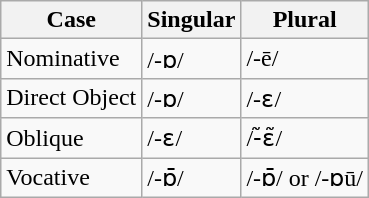<table class="wikitable">
<tr>
<th>Case</th>
<th>Singular</th>
<th>Plural</th>
</tr>
<tr>
<td>Nominative</td>
<td>/-ɒ/</td>
<td>/-ē/</td>
</tr>
<tr>
<td>Direct Object</td>
<td>/-ɒ/</td>
<td>/-ɛ/</td>
</tr>
<tr>
<td>Oblique</td>
<td>/-ɛ/</td>
<td>/-̃ɛ̃/</td>
</tr>
<tr>
<td>Vocative</td>
<td>/-ɒ̄/</td>
<td>/-ɒ̄/ or /-ɒū/</td>
</tr>
</table>
